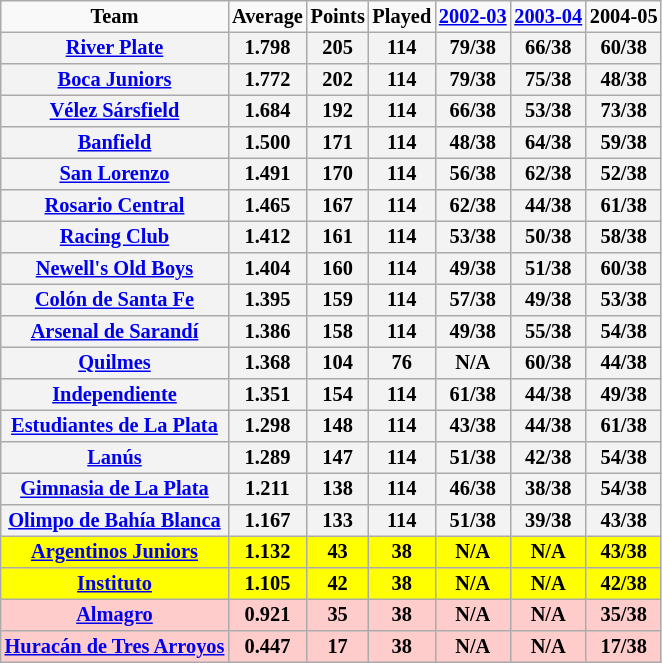<table border="2" cellpadding="2" cellspacing="0" style="margin: 0; background: #f9f9f9; border: 1px #aaa solid; border-collapse: collapse; font-size: 85%;">
<tr>
<th>Team</th>
<th>Average</th>
<th>Points</th>
<th>Played</th>
<th><a href='#'>2002-03</a></th>
<th><a href='#'>2003-04</a></th>
<th>2004-05</th>
</tr>
<tr>
<th bgcolor="F3F3F3"><a href='#'>River Plate</a></th>
<th bgcolor="F3F3F3">1.798</th>
<th bgcolor="F3F3F3">205</th>
<th bgcolor="F3F3F3">114</th>
<th bgcolor="F3F3F3">79/38</th>
<th bgcolor="F3F3F3">66/38</th>
<th bgcolor="F3F3F3">60/38</th>
</tr>
<tr>
<th bgcolor="F3F3F3"><a href='#'>Boca Juniors</a></th>
<th bgcolor="F3F3F3">1.772</th>
<th bgcolor="F3F3F3">202</th>
<th bgcolor="F3F3F3">114</th>
<th bgcolor="F3F3F3">79/38</th>
<th bgcolor="F3F3F3">75/38</th>
<th bgcolor="F3F3F3">48/38</th>
</tr>
<tr>
<th bgcolor="F3F3F3"><a href='#'>Vélez Sársfield</a></th>
<th bgcolor="F3F3F3">1.684</th>
<th bgcolor="F3F3F3">192</th>
<th bgcolor="F3F3F3">114</th>
<th bgcolor="F3F3F3">66/38</th>
<th bgcolor="F3F3F3">53/38</th>
<th bgcolor="F3F3F3">73/38</th>
</tr>
<tr>
<th bgcolor="F3F3F3"><a href='#'>Banfield</a></th>
<th bgcolor="F3F3F3">1.500</th>
<th bgcolor="F3F3F3">171</th>
<th bgcolor="F3F3F3">114</th>
<th bgcolor="F3F3F3">48/38</th>
<th bgcolor="F3F3F3">64/38</th>
<th bgcolor="F3F3F3">59/38</th>
</tr>
<tr>
<th bgcolor="F3F3F3"><a href='#'>San Lorenzo</a></th>
<th bgcolor="F3F3F3">1.491</th>
<th bgcolor="F3F3F3">170</th>
<th bgcolor="F3F3F3">114</th>
<th bgcolor="F3F3F3">56/38</th>
<th bgcolor="F3F3F3">62/38</th>
<th bgcolor="F3F3F3">52/38</th>
</tr>
<tr>
<th bgcolor="F3F3F3"><a href='#'>Rosario Central</a></th>
<th bgcolor="F3F3F3">1.465</th>
<th bgcolor="F3F3F3">167</th>
<th bgcolor="F3F3F3">114</th>
<th bgcolor="F3F3F3">62/38</th>
<th bgcolor="F3F3F3">44/38</th>
<th bgcolor="F3F3F3">61/38</th>
</tr>
<tr>
<th bgcolor="F3F3F3"><a href='#'>Racing Club</a></th>
<th bgcolor="F3F3F3">1.412</th>
<th bgcolor="F3F3F3">161</th>
<th bgcolor="F3F3F3">114</th>
<th bgcolor="F3F3F3">53/38</th>
<th bgcolor="F3F3F3">50/38</th>
<th bgcolor="F3F3F3">58/38</th>
</tr>
<tr>
<th bgcolor="F3F3F3"><a href='#'>Newell's Old Boys</a></th>
<th bgcolor="F3F3F3">1.404</th>
<th bgcolor="F3F3F3">160</th>
<th bgcolor="F3F3F3">114</th>
<th bgcolor="F3F3F3">49/38</th>
<th bgcolor="F3F3F3">51/38</th>
<th bgcolor="F3F3F3">60/38</th>
</tr>
<tr>
<th bgcolor="F3F3F3"><a href='#'>Colón de Santa Fe</a></th>
<th bgcolor="F3F3F3">1.395</th>
<th bgcolor="F3F3F3">159</th>
<th bgcolor="F3F3F3">114</th>
<th bgcolor="F3F3F3">57/38</th>
<th bgcolor="F3F3F3">49/38</th>
<th bgcolor="F3F3F3">53/38</th>
</tr>
<tr>
<th bgcolor="F3F3F3"><a href='#'>Arsenal de Sarandí</a></th>
<th bgcolor="F3F3F3">1.386</th>
<th bgcolor="F3F3F3">158</th>
<th bgcolor="F3F3F3">114</th>
<th bgcolor="F3F3F3">49/38</th>
<th bgcolor="F3F3F3">55/38</th>
<th bgcolor="F3F3F3">54/38</th>
</tr>
<tr>
<th bgcolor="F3F3F3"><a href='#'>Quilmes</a></th>
<th bgcolor="F3F3F3">1.368</th>
<th bgcolor="F3F3F3">104</th>
<th bgcolor="F3F3F3">76</th>
<th bgcolor="F3F3F3">N/A</th>
<th bgcolor="F3F3F3">60/38</th>
<th bgcolor="F3F3F3">44/38</th>
</tr>
<tr>
<th bgcolor="F3F3F3"><a href='#'>Independiente</a></th>
<th bgcolor="F3F3F3">1.351</th>
<th bgcolor="F3F3F3">154</th>
<th bgcolor="F3F3F3">114</th>
<th bgcolor="F3F3F3">61/38</th>
<th bgcolor="F3F3F3">44/38</th>
<th bgcolor="F3F3F3">49/38</th>
</tr>
<tr>
<th bgcolor="F3F3F3"><a href='#'>Estudiantes de La Plata</a></th>
<th bgcolor="F3F3F3">1.298</th>
<th bgcolor="F3F3F3">148</th>
<th bgcolor="F3F3F3">114</th>
<th bgcolor="F3F3F3">43/38</th>
<th bgcolor="F3F3F3">44/38</th>
<th bgcolor="F3F3F3">61/38</th>
</tr>
<tr>
<th bgcolor="F3F3F3"><a href='#'>Lanús</a></th>
<th bgcolor="F3F3F3">1.289</th>
<th bgcolor="F3F3F3">147</th>
<th bgcolor="F3F3F3">114</th>
<th bgcolor="F3F3F3">51/38</th>
<th bgcolor="F3F3F3">42/38</th>
<th bgcolor="F3F3F3">54/38</th>
</tr>
<tr>
<th bgcolor="F3F3F3"><a href='#'>Gimnasia de La Plata</a></th>
<th bgcolor="F3F3F3">1.211</th>
<th bgcolor="F3F3F3">138</th>
<th bgcolor="F3F3F3">114</th>
<th bgcolor="F3F3F3">46/38</th>
<th bgcolor="F3F3F3">38/38</th>
<th bgcolor="F3F3F3">54/38</th>
</tr>
<tr>
<th bgcolor="F3F3F3"><a href='#'>Olimpo de Bahía Blanca</a></th>
<th bgcolor="F3F3F3">1.167</th>
<th bgcolor="F3F3F3">133</th>
<th bgcolor="F3F3F3">114</th>
<th bgcolor="F3F3F3">51/38</th>
<th bgcolor="F3F3F3">39/38</th>
<th bgcolor="F3F3F3">43/38</th>
</tr>
<tr>
<th bgcolor="YELLOW"><a href='#'>Argentinos Juniors</a></th>
<th bgcolor="YELLOW">1.132</th>
<th bgcolor="YELLOW">43</th>
<th bgcolor="YELLOW">38</th>
<th bgcolor="YELLOW">N/A</th>
<th bgcolor="YELLOW">N/A</th>
<th bgcolor="YELLOW">43/38</th>
</tr>
<tr>
<th bgcolor="YELLOW"><a href='#'>Instituto</a></th>
<th bgcolor="YELLOW">1.105</th>
<th bgcolor="YELLOW">42</th>
<th bgcolor="YELLOW">38</th>
<th bgcolor="YELLOW">N/A</th>
<th bgcolor="YELLOW">N/A</th>
<th bgcolor="YELLOW">42/38</th>
</tr>
<tr>
<th bgcolor="FFCCCC"><a href='#'>Almagro</a></th>
<th bgcolor="FFCCCC">0.921</th>
<th bgcolor="FFCCCC">35</th>
<th bgcolor="FFCCCC">38</th>
<th bgcolor="FFCCCC">N/A</th>
<th bgcolor="FFCCCC">N/A</th>
<th bgcolor="FFCCCC">35/38</th>
</tr>
<tr>
<th bgcolor="FFCCCC"><a href='#'>Huracán de Tres Arroyos</a></th>
<th bgcolor="FFCCCC">0.447</th>
<th bgcolor="FFCCCC">17</th>
<th bgcolor="FFCCCC">38</th>
<th bgcolor="FFCCCC">N/A</th>
<th bgcolor="FFCCCC">N/A</th>
<th bgcolor="FFCCCC">17/38</th>
</tr>
</table>
